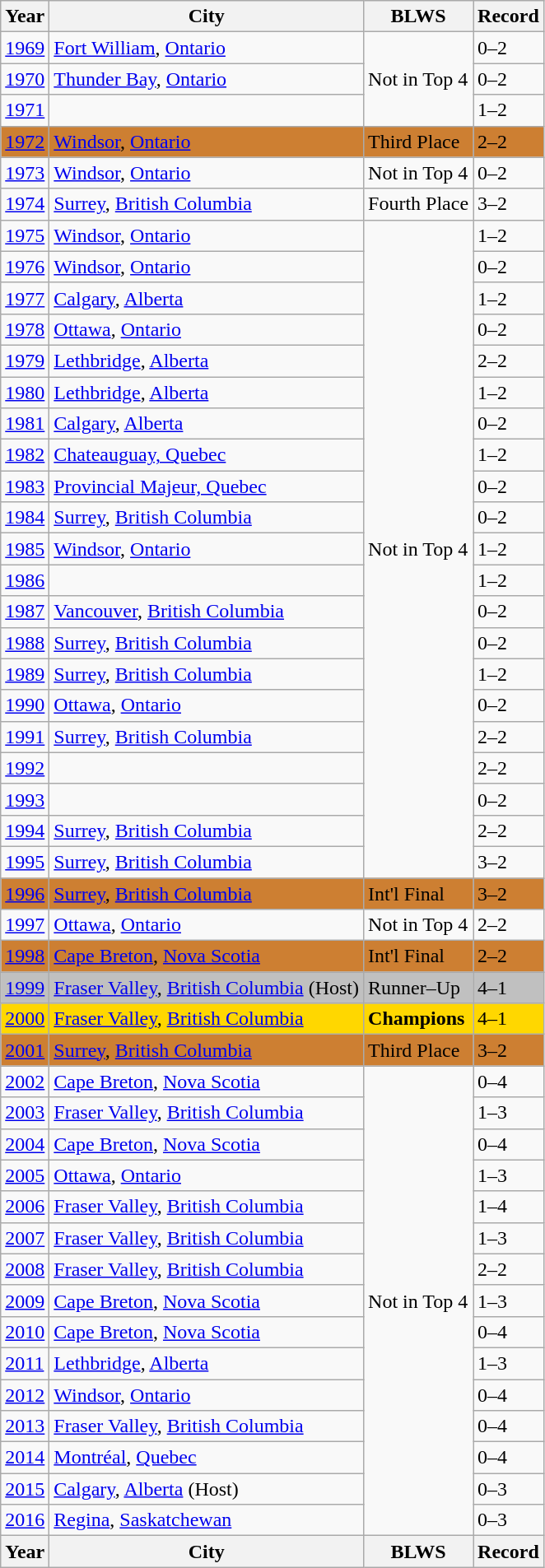<table class="wikitable">
<tr>
<th>Year</th>
<th>City</th>
<th>BLWS</th>
<th>Record</th>
</tr>
<tr>
<td><a href='#'>1969</a></td>
<td> <a href='#'>Fort William</a>, <a href='#'>Ontario</a></td>
<td rowspan=3>Not in Top 4</td>
<td>0–2</td>
</tr>
<tr>
<td><a href='#'>1970</a></td>
<td> <a href='#'>Thunder Bay</a>, <a href='#'>Ontario</a></td>
<td>0–2</td>
</tr>
<tr>
<td><a href='#'>1971</a></td>
<td></td>
<td>1–2</td>
</tr>
<tr style="background:#cd7f32;">
<td><a href='#'>1972</a></td>
<td> <a href='#'>Windsor</a>, <a href='#'>Ontario</a></td>
<td>Third Place</td>
<td>2–2</td>
</tr>
<tr>
<td><a href='#'>1973</a></td>
<td> <a href='#'>Windsor</a>, <a href='#'>Ontario</a></td>
<td>Not in Top 4</td>
<td>0–2</td>
</tr>
<tr>
<td><a href='#'>1974</a></td>
<td> <a href='#'>Surrey</a>, <a href='#'>British Columbia</a></td>
<td>Fourth Place</td>
<td>3–2</td>
</tr>
<tr>
<td><a href='#'>1975</a></td>
<td> <a href='#'>Windsor</a>, <a href='#'>Ontario</a></td>
<td rowspan=21>Not in Top 4</td>
<td>1–2</td>
</tr>
<tr>
<td><a href='#'>1976</a></td>
<td> <a href='#'>Windsor</a>, <a href='#'>Ontario</a></td>
<td>0–2</td>
</tr>
<tr>
<td><a href='#'>1977</a></td>
<td> <a href='#'>Calgary</a>, <a href='#'>Alberta</a></td>
<td>1–2</td>
</tr>
<tr>
<td><a href='#'>1978</a></td>
<td> <a href='#'>Ottawa</a>, <a href='#'>Ontario</a></td>
<td>0–2</td>
</tr>
<tr>
<td><a href='#'>1979</a></td>
<td> <a href='#'>Lethbridge</a>, <a href='#'>Alberta</a></td>
<td>2–2</td>
</tr>
<tr>
<td><a href='#'>1980</a></td>
<td> <a href='#'>Lethbridge</a>, <a href='#'>Alberta</a></td>
<td>1–2</td>
</tr>
<tr>
<td><a href='#'>1981</a></td>
<td> <a href='#'>Calgary</a>, <a href='#'>Alberta</a></td>
<td>0–2</td>
</tr>
<tr>
<td><a href='#'>1982</a></td>
<td> <a href='#'>Chateauguay, Quebec</a></td>
<td>1–2</td>
</tr>
<tr>
<td><a href='#'>1983</a></td>
<td><a href='#'>Provincial Majeur, Quebec</a></td>
<td>0–2</td>
</tr>
<tr>
<td><a href='#'>1984</a></td>
<td> <a href='#'>Surrey</a>, <a href='#'>British Columbia</a></td>
<td>0–2</td>
</tr>
<tr>
<td><a href='#'>1985</a></td>
<td> <a href='#'>Windsor</a>, <a href='#'>Ontario</a></td>
<td>1–2</td>
</tr>
<tr>
<td><a href='#'>1986</a></td>
<td></td>
<td>1–2</td>
</tr>
<tr>
<td><a href='#'>1987</a></td>
<td> <a href='#'>Vancouver</a>, <a href='#'>British Columbia</a></td>
<td>0–2</td>
</tr>
<tr>
<td><a href='#'>1988</a></td>
<td> <a href='#'>Surrey</a>, <a href='#'>British Columbia</a></td>
<td>0–2</td>
</tr>
<tr>
<td><a href='#'>1989</a></td>
<td> <a href='#'>Surrey</a>, <a href='#'>British Columbia</a></td>
<td>1–2</td>
</tr>
<tr>
<td><a href='#'>1990</a></td>
<td> <a href='#'>Ottawa</a>, <a href='#'>Ontario</a></td>
<td>0–2</td>
</tr>
<tr>
<td><a href='#'>1991</a></td>
<td> <a href='#'>Surrey</a>, <a href='#'>British Columbia</a></td>
<td>2–2</td>
</tr>
<tr>
<td><a href='#'>1992</a></td>
<td></td>
<td>2–2</td>
</tr>
<tr>
<td><a href='#'>1993</a></td>
<td></td>
<td>0–2</td>
</tr>
<tr>
<td><a href='#'>1994</a></td>
<td> <a href='#'>Surrey</a>, <a href='#'>British Columbia</a></td>
<td>2–2</td>
</tr>
<tr>
<td><a href='#'>1995</a></td>
<td> <a href='#'>Surrey</a>, <a href='#'>British Columbia</a></td>
<td>3–2</td>
</tr>
<tr style="background:#cd7f32;">
<td><a href='#'>1996</a></td>
<td> <a href='#'>Surrey</a>, <a href='#'>British Columbia</a></td>
<td>Int'l Final</td>
<td>3–2</td>
</tr>
<tr>
<td><a href='#'>1997</a></td>
<td> <a href='#'>Ottawa</a>, <a href='#'>Ontario</a></td>
<td>Not in Top 4</td>
<td>2–2</td>
</tr>
<tr style="background:#cd7f32;">
<td><a href='#'>1998</a></td>
<td> <a href='#'>Cape Breton</a>, <a href='#'>Nova Scotia</a></td>
<td>Int'l Final</td>
<td>2–2</td>
</tr>
<tr style="background:silver;">
<td><a href='#'>1999</a></td>
<td> <a href='#'>Fraser Valley</a>, <a href='#'>British Columbia</a> (Host)</td>
<td>Runner–Up</td>
<td>4–1</td>
</tr>
<tr style="background:gold;">
<td><a href='#'>2000</a></td>
<td> <a href='#'>Fraser Valley</a>, <a href='#'>British Columbia</a></td>
<td><strong>Champions</strong></td>
<td>4–1</td>
</tr>
<tr style="background:#cd7f32;">
<td><a href='#'>2001</a></td>
<td> <a href='#'>Surrey</a>, <a href='#'>British Columbia</a></td>
<td>Third Place</td>
<td>3–2</td>
</tr>
<tr>
<td><a href='#'>2002</a></td>
<td> <a href='#'>Cape Breton</a>, <a href='#'>Nova Scotia</a></td>
<td rowspan=15>Not in Top 4</td>
<td>0–4</td>
</tr>
<tr>
<td><a href='#'>2003</a></td>
<td> <a href='#'>Fraser Valley</a>, <a href='#'>British Columbia</a></td>
<td>1–3</td>
</tr>
<tr>
<td><a href='#'>2004</a></td>
<td> <a href='#'>Cape Breton</a>, <a href='#'>Nova Scotia</a></td>
<td>0–4</td>
</tr>
<tr>
<td><a href='#'>2005</a></td>
<td> <a href='#'>Ottawa</a>, <a href='#'>Ontario</a></td>
<td>1–3</td>
</tr>
<tr>
<td><a href='#'>2006</a></td>
<td> <a href='#'>Fraser Valley</a>, <a href='#'>British Columbia</a></td>
<td>1–4</td>
</tr>
<tr>
<td><a href='#'>2007</a></td>
<td> <a href='#'>Fraser Valley</a>, <a href='#'>British Columbia</a></td>
<td>1–3</td>
</tr>
<tr>
<td><a href='#'>2008</a></td>
<td> <a href='#'>Fraser Valley</a>, <a href='#'>British Columbia</a></td>
<td>2–2</td>
</tr>
<tr>
<td><a href='#'>2009</a></td>
<td> <a href='#'>Cape Breton</a>, <a href='#'>Nova Scotia</a></td>
<td>1–3</td>
</tr>
<tr>
<td><a href='#'>2010</a></td>
<td> <a href='#'>Cape Breton</a>, <a href='#'>Nova Scotia</a></td>
<td>0–4</td>
</tr>
<tr>
<td><a href='#'>2011</a></td>
<td> <a href='#'>Lethbridge</a>, <a href='#'>Alberta</a></td>
<td>1–3</td>
</tr>
<tr>
<td><a href='#'>2012</a></td>
<td> <a href='#'>Windsor</a>, <a href='#'>Ontario</a></td>
<td>0–4</td>
</tr>
<tr>
<td><a href='#'>2013</a></td>
<td> <a href='#'>Fraser Valley</a>, <a href='#'>British Columbia</a></td>
<td>0–4</td>
</tr>
<tr>
<td><a href='#'>2014</a></td>
<td> <a href='#'>Montréal</a>, <a href='#'>Quebec</a></td>
<td>0–4</td>
</tr>
<tr>
<td><a href='#'>2015</a></td>
<td> <a href='#'>Calgary</a>, <a href='#'>Alberta</a> (Host)</td>
<td>0–3</td>
</tr>
<tr>
<td><a href='#'>2016</a></td>
<td> <a href='#'>Regina</a>, <a href='#'>Saskatchewan</a></td>
<td>0–3</td>
</tr>
<tr>
<th>Year</th>
<th>City</th>
<th>BLWS</th>
<th>Record</th>
</tr>
</table>
